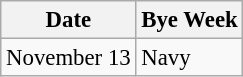<table class="wikitable" style="font-size:95%;">
<tr>
<th>Date</th>
<th colspan="1">Bye Week</th>
</tr>
<tr>
<td>November 13</td>
<td>Navy</td>
</tr>
</table>
